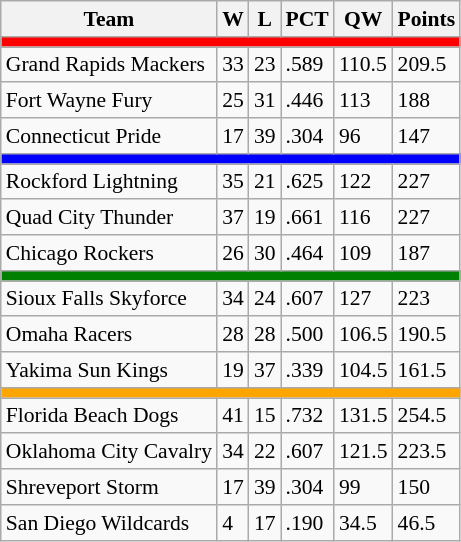<table class="wikitable" style="font-size:90%">
<tr>
<th>Team</th>
<th>W</th>
<th>L</th>
<th>PCT</th>
<th>QW</th>
<th>Points</th>
</tr>
<tr>
<th style="background:red" colspan="6"></th>
</tr>
<tr>
<td>Grand Rapids Mackers</td>
<td>33</td>
<td>23</td>
<td>.589</td>
<td>110.5</td>
<td>209.5</td>
</tr>
<tr>
<td>Fort Wayne Fury</td>
<td>25</td>
<td>31</td>
<td>.446</td>
<td>113</td>
<td>188</td>
</tr>
<tr>
<td>Connecticut Pride</td>
<td>17</td>
<td>39</td>
<td>.304</td>
<td>96</td>
<td>147</td>
</tr>
<tr>
<th style="background:blue" colspan="6"></th>
</tr>
<tr>
<td>Rockford Lightning</td>
<td>35</td>
<td>21</td>
<td>.625</td>
<td>122</td>
<td>227</td>
</tr>
<tr>
<td>Quad City Thunder</td>
<td>37</td>
<td>19</td>
<td>.661</td>
<td>116</td>
<td>227</td>
</tr>
<tr>
<td>Chicago Rockers</td>
<td>26</td>
<td>30</td>
<td>.464</td>
<td>109</td>
<td>187</td>
</tr>
<tr>
<th style="background:green" colspan="6"></th>
</tr>
<tr>
<td>Sioux Falls Skyforce</td>
<td>34</td>
<td>24</td>
<td>.607</td>
<td>127</td>
<td>223</td>
</tr>
<tr>
<td>Omaha Racers</td>
<td>28</td>
<td>28</td>
<td>.500</td>
<td>106.5</td>
<td>190.5</td>
</tr>
<tr>
<td>Yakima Sun Kings</td>
<td>19</td>
<td>37</td>
<td>.339</td>
<td>104.5</td>
<td>161.5</td>
</tr>
<tr>
<th style="background:orange" colspan="6"></th>
</tr>
<tr>
<td>Florida Beach Dogs</td>
<td>41</td>
<td>15</td>
<td>.732</td>
<td>131.5</td>
<td>254.5</td>
</tr>
<tr>
<td>Oklahoma City Cavalry</td>
<td>34</td>
<td>22</td>
<td>.607</td>
<td>121.5</td>
<td>223.5</td>
</tr>
<tr>
<td>Shreveport Storm</td>
<td>17</td>
<td>39</td>
<td>.304</td>
<td>99</td>
<td>150</td>
</tr>
<tr>
<td>San Diego Wildcards</td>
<td>4</td>
<td>17</td>
<td>.190</td>
<td>34.5</td>
<td>46.5</td>
</tr>
</table>
